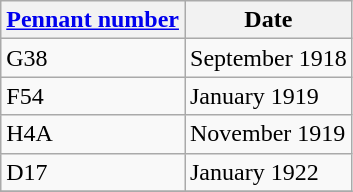<table class="wikitable" style="text-align:left">
<tr>
<th scope="col"><a href='#'>Pennant number</a></th>
<th>Date</th>
</tr>
<tr>
<td scope="row">G38</td>
<td>September 1918</td>
</tr>
<tr>
<td scope="row">F54</td>
<td>January 1919</td>
</tr>
<tr>
<td scope="row">H4A</td>
<td>November 1919</td>
</tr>
<tr>
<td scope="row">D17</td>
<td>January 1922</td>
</tr>
<tr>
</tr>
</table>
